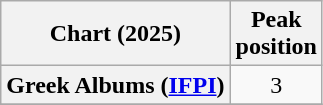<table class="wikitable sortable plainrowheaders" style="text-align:center">
<tr>
<th scope="col">Chart (2025)</th>
<th scope="col">Peak<br>position</th>
</tr>
<tr>
<th scope="row">Greek Albums (<a href='#'>IFPI</a>)</th>
<td>3</td>
</tr>
<tr>
</tr>
</table>
